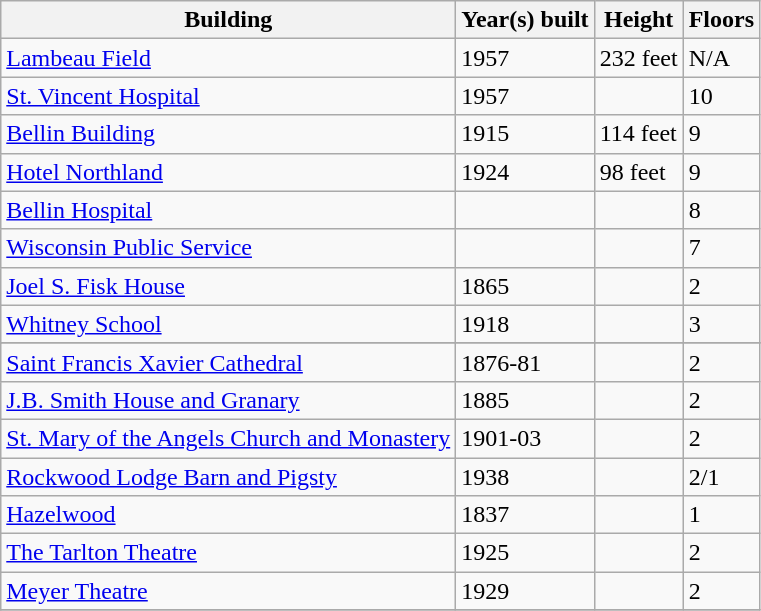<table class="wikitable">
<tr>
<th>Building</th>
<th>Year(s) built</th>
<th>Height</th>
<th>Floors</th>
</tr>
<tr>
<td><a href='#'>Lambeau Field</a></td>
<td>1957</td>
<td>232 feet</td>
<td>N/A</td>
</tr>
<tr>
<td><a href='#'>St. Vincent Hospital</a></td>
<td>1957</td>
<td></td>
<td>10</td>
</tr>
<tr>
<td><a href='#'>Bellin Building</a></td>
<td>1915</td>
<td>114 feet</td>
<td>9</td>
</tr>
<tr>
<td><a href='#'>Hotel Northland</a></td>
<td>1924</td>
<td>98 feet</td>
<td>9</td>
</tr>
<tr>
<td><a href='#'>Bellin Hospital</a></td>
<td></td>
<td></td>
<td>8</td>
</tr>
<tr>
<td><a href='#'>Wisconsin Public Service</a></td>
<td></td>
<td></td>
<td>7</td>
</tr>
<tr>
<td><a href='#'>Joel S. Fisk House</a></td>
<td>1865</td>
<td></td>
<td>2</td>
</tr>
<tr>
<td><a href='#'>Whitney School</a></td>
<td>1918</td>
<td></td>
<td>3</td>
</tr>
<tr>
</tr>
<tr>
<td><a href='#'>Saint Francis Xavier Cathedral</a></td>
<td>1876-81</td>
<td></td>
<td>2</td>
</tr>
<tr>
<td><a href='#'>J.B. Smith House and Granary</a></td>
<td>1885</td>
<td></td>
<td>2</td>
</tr>
<tr>
<td><a href='#'>St. Mary of the Angels Church and Monastery</a></td>
<td>1901-03</td>
<td></td>
<td>2</td>
</tr>
<tr>
<td><a href='#'>Rockwood Lodge Barn and Pigsty</a></td>
<td>1938</td>
<td></td>
<td>2/1</td>
</tr>
<tr>
<td><a href='#'>Hazelwood</a></td>
<td>1837</td>
<td></td>
<td>1</td>
</tr>
<tr>
<td><a href='#'>The Tarlton Theatre</a></td>
<td>1925</td>
<td></td>
<td>2</td>
</tr>
<tr>
<td><a href='#'>Meyer Theatre</a></td>
<td>1929</td>
<td></td>
<td>2</td>
</tr>
<tr>
</tr>
</table>
